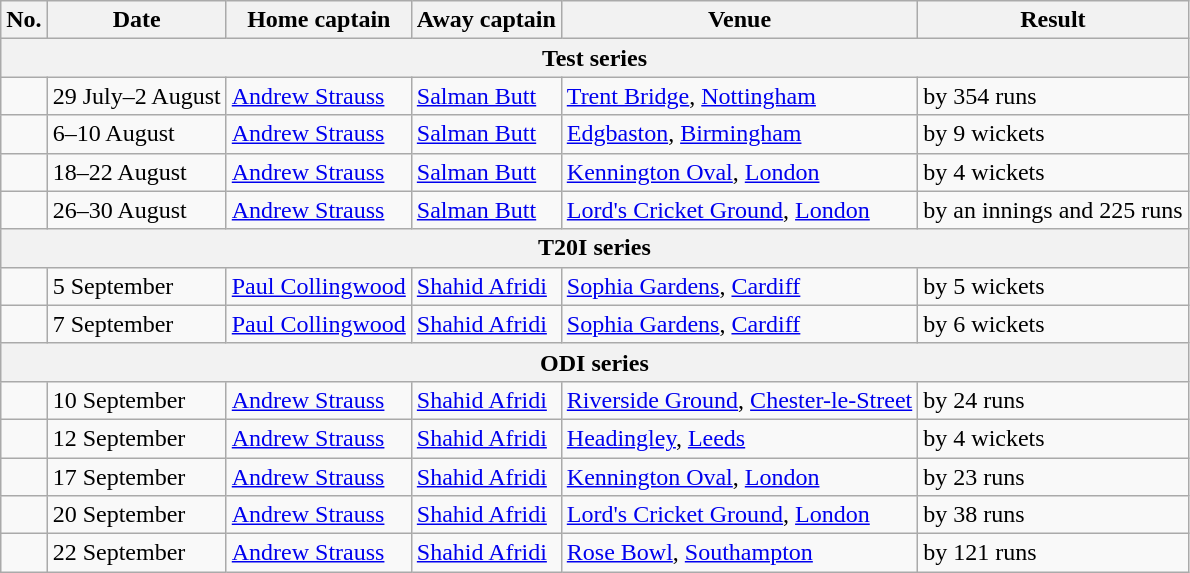<table class="wikitable">
<tr>
<th>No.</th>
<th>Date</th>
<th>Home captain</th>
<th>Away captain</th>
<th>Venue</th>
<th>Result</th>
</tr>
<tr>
<th colspan="9">Test series</th>
</tr>
<tr>
<td></td>
<td>29 July–2 August</td>
<td><a href='#'>Andrew Strauss</a></td>
<td><a href='#'>Salman Butt</a></td>
<td><a href='#'>Trent Bridge</a>, <a href='#'>Nottingham</a></td>
<td> by 354 runs</td>
</tr>
<tr>
<td></td>
<td>6–10 August</td>
<td><a href='#'>Andrew Strauss</a></td>
<td><a href='#'>Salman Butt</a></td>
<td><a href='#'>Edgbaston</a>, <a href='#'>Birmingham</a></td>
<td> by 9 wickets</td>
</tr>
<tr>
<td></td>
<td>18–22 August</td>
<td><a href='#'>Andrew Strauss</a></td>
<td><a href='#'>Salman Butt</a></td>
<td><a href='#'>Kennington Oval</a>, <a href='#'>London</a></td>
<td> by 4 wickets</td>
</tr>
<tr>
<td></td>
<td>26–30 August</td>
<td><a href='#'>Andrew Strauss</a></td>
<td><a href='#'>Salman Butt</a></td>
<td><a href='#'>Lord's Cricket Ground</a>, <a href='#'>London</a></td>
<td> by an innings and 225 runs</td>
</tr>
<tr>
<th colspan="9">T20I series</th>
</tr>
<tr>
<td></td>
<td>5 September</td>
<td><a href='#'>Paul Collingwood</a></td>
<td><a href='#'>Shahid Afridi</a></td>
<td><a href='#'>Sophia Gardens</a>, <a href='#'>Cardiff</a></td>
<td> by 5 wickets</td>
</tr>
<tr>
<td></td>
<td>7 September</td>
<td><a href='#'>Paul Collingwood</a></td>
<td><a href='#'>Shahid Afridi</a></td>
<td><a href='#'>Sophia Gardens</a>, <a href='#'>Cardiff</a></td>
<td> by 6 wickets</td>
</tr>
<tr>
<th colspan="9">ODI series</th>
</tr>
<tr>
<td></td>
<td>10 September</td>
<td><a href='#'>Andrew Strauss</a></td>
<td><a href='#'>Shahid Afridi</a></td>
<td><a href='#'>Riverside Ground</a>, <a href='#'>Chester-le-Street</a></td>
<td> by 24 runs</td>
</tr>
<tr>
<td></td>
<td>12 September</td>
<td><a href='#'>Andrew Strauss</a></td>
<td><a href='#'>Shahid Afridi</a></td>
<td><a href='#'>Headingley</a>, <a href='#'>Leeds</a></td>
<td> by 4 wickets</td>
</tr>
<tr>
<td></td>
<td>17 September</td>
<td><a href='#'>Andrew Strauss</a></td>
<td><a href='#'>Shahid Afridi</a></td>
<td><a href='#'>Kennington Oval</a>, <a href='#'>London</a></td>
<td> by 23 runs</td>
</tr>
<tr>
<td></td>
<td>20 September</td>
<td><a href='#'>Andrew Strauss</a></td>
<td><a href='#'>Shahid Afridi</a></td>
<td><a href='#'>Lord's Cricket Ground</a>, <a href='#'>London</a></td>
<td> by 38 runs</td>
</tr>
<tr>
<td></td>
<td>22 September</td>
<td><a href='#'>Andrew Strauss</a></td>
<td><a href='#'>Shahid Afridi</a></td>
<td><a href='#'>Rose Bowl</a>, <a href='#'>Southampton</a></td>
<td> by 121 runs</td>
</tr>
</table>
